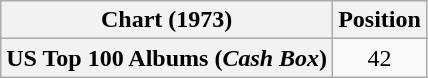<table class="wikitable plainrowheaders" style="text-align:center">
<tr>
<th scope="col">Chart (1973)</th>
<th scope="col">Position</th>
</tr>
<tr>
<th scope="row">US Top 100 Albums (<em>Cash Box</em>)</th>
<td>42</td>
</tr>
</table>
